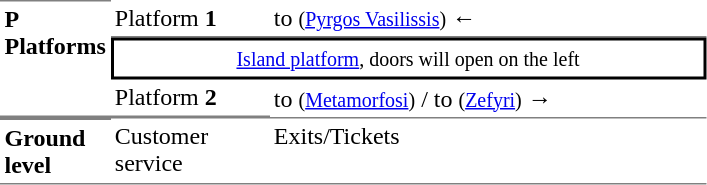<table table border=0 cellspacing=0 cellpadding=3>
<tr>
<td style="border-bottom:solid 1px gray;border-top:solid 1px gray;" rowspan=3 valign=top><strong>P<br>Platforms</strong></td>
<td style="border-bottom:solid 1px gray;">Platform <strong>1</strong></td>
<td style="border-bottom:solid 1px gray;">  to  <small>(<a href='#'>Pyrgos Vasilissis</a>)</small> ←</td>
</tr>
<tr>
<td style="border-bottom:solid 2px black;border-top:solid 2px black;border-right:solid 2px black;border-left:solid 2px black;text-align:center;" colspan=2><small><a href='#'>Island platform</a>, doors will open on the left</small></td>
</tr>
<tr>
<td style="border-bottom:solid 1px gray;">Platform <strong>2</strong></td>
<td> to  <small>(<a href='#'>Metamorfosi</a>)</small> /  to  <small>(<a href='#'>Zefyri</a>)</small> →</td>
</tr>
<tr>
<td style="border-bottom:solid 1px gray;border-top:solid 2px gray;" width=50 valign=top><strong>Ground level</strong></td>
<td style="border-top:solid 1px gray;border-bottom:solid 1px gray;" width=100 valign=top>Customer service</td>
<td style="border-top:solid 1px gray;border-bottom:solid 1px gray;" width=285 valign=top>Exits/Tickets</td>
</tr>
</table>
